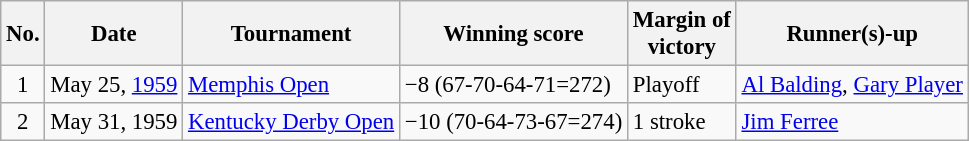<table class="wikitable" style="font-size:95%;">
<tr>
<th>No.</th>
<th>Date</th>
<th>Tournament</th>
<th>Winning score</th>
<th>Margin of<br>victory</th>
<th>Runner(s)-up</th>
</tr>
<tr>
<td align=center>1</td>
<td align=right>May 25, <a href='#'>1959</a></td>
<td><a href='#'>Memphis Open</a></td>
<td>−8 (67-70-64-71=272)</td>
<td>Playoff</td>
<td> <a href='#'>Al Balding</a>,  <a href='#'>Gary Player</a></td>
</tr>
<tr>
<td align=center>2</td>
<td align=right>May 31, 1959</td>
<td><a href='#'>Kentucky Derby Open</a></td>
<td>−10 (70-64-73-67=274)</td>
<td>1 stroke</td>
<td> <a href='#'>Jim Ferree</a></td>
</tr>
</table>
